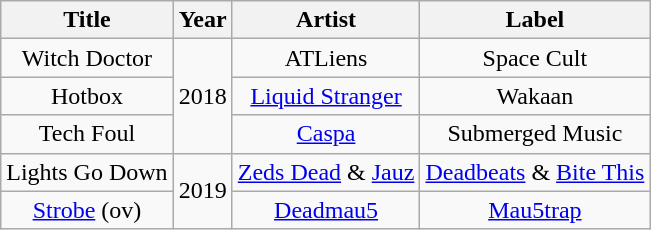<table class="wikitable plainrowheaders" style="text-align:center;">
<tr>
<th scope="col">Title</th>
<th scope="col">Year</th>
<th scope="col">Artist</th>
<th scope="col">Label</th>
</tr>
<tr>
<td>Witch Doctor </td>
<td rowspan="3">2018</td>
<td>ATLiens</td>
<td>Space Cult</td>
</tr>
<tr>
<td>Hotbox</td>
<td><a href='#'>Liquid Stranger</a></td>
<td>Wakaan</td>
</tr>
<tr>
<td>Tech Foul</td>
<td><a href='#'>Caspa</a></td>
<td>Submerged Music</td>
</tr>
<tr>
<td>Lights Go Down</td>
<td rowspan="2">2019</td>
<td><a href='#'>Zeds Dead</a> & <a href='#'>Jauz</a></td>
<td><a href='#'>Deadbeats</a> & <a href='#'>Bite This</a></td>
</tr>
<tr>
<td><a href='#'>Strobe</a> (ov)</td>
<td><a href='#'>Deadmau5</a></td>
<td><a href='#'>Mau5trap</a></td>
</tr>
</table>
